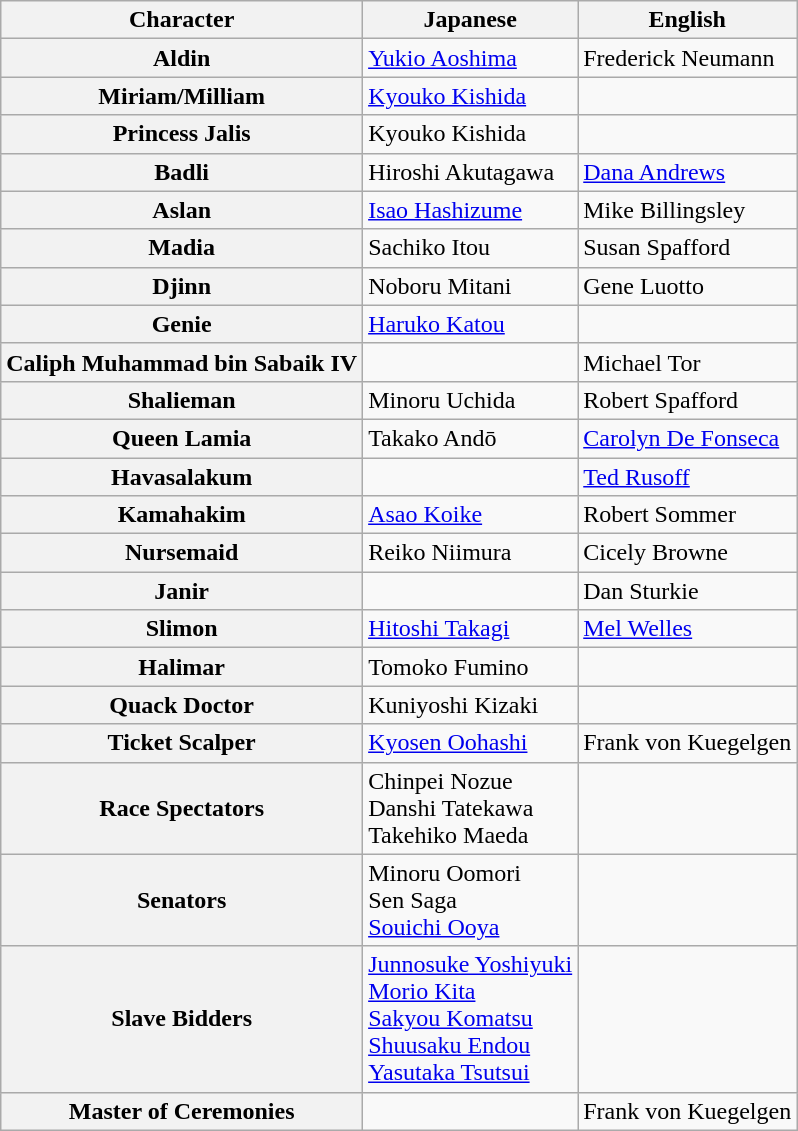<table class="wikitable mw-collapsible">
<tr>
<th>Character</th>
<th>Japanese</th>
<th>English</th>
</tr>
<tr>
<th>Aldin</th>
<td><a href='#'>Yukio Aoshima</a></td>
<td>Frederick Neumann</td>
</tr>
<tr>
<th>Miriam/Milliam</th>
<td><a href='#'>Kyouko Kishida</a></td>
<td></td>
</tr>
<tr>
<th>Princess Jalis</th>
<td>Kyouko Kishida</td>
<td></td>
</tr>
<tr>
<th>Badli</th>
<td>Hiroshi Akutagawa</td>
<td><a href='#'>Dana Andrews</a></td>
</tr>
<tr>
<th>Aslan</th>
<td><a href='#'>Isao Hashizume</a></td>
<td>Mike Billingsley</td>
</tr>
<tr>
<th>Madia</th>
<td>Sachiko Itou</td>
<td>Susan Spafford</td>
</tr>
<tr>
<th>Djinn</th>
<td>Noboru Mitani</td>
<td>Gene Luotto</td>
</tr>
<tr>
<th>Genie</th>
<td><a href='#'>Haruko Katou</a></td>
<td></td>
</tr>
<tr>
<th>Caliph Muhammad bin Sabaik IV</th>
<td></td>
<td>Michael Tor</td>
</tr>
<tr>
<th>Shalieman</th>
<td>Minoru Uchida</td>
<td>Robert Spafford</td>
</tr>
<tr>
<th>Queen Lamia</th>
<td>Takako Andō</td>
<td><a href='#'>Carolyn De Fonseca</a></td>
</tr>
<tr>
<th>Havasalakum</th>
<td></td>
<td><a href='#'>Ted Rusoff</a></td>
</tr>
<tr>
<th>Kamahakim</th>
<td><a href='#'>Asao Koike</a></td>
<td>Robert Sommer</td>
</tr>
<tr>
<th>Nursemaid</th>
<td>Reiko Niimura</td>
<td>Cicely Browne</td>
</tr>
<tr>
<th>Janir</th>
<td></td>
<td>Dan Sturkie</td>
</tr>
<tr>
<th>Slimon</th>
<td><a href='#'>Hitoshi Takagi</a></td>
<td><a href='#'>Mel Welles</a></td>
</tr>
<tr>
<th>Halimar</th>
<td>Tomoko Fumino</td>
<td></td>
</tr>
<tr>
<th>Quack Doctor</th>
<td>Kuniyoshi Kizaki</td>
<td></td>
</tr>
<tr>
<th>Ticket Scalper</th>
<td><a href='#'>Kyosen Oohashi</a></td>
<td>Frank von Kuegelgen</td>
</tr>
<tr>
<th>Race Spectators</th>
<td>Chinpei Nozue<br>Danshi Tatekawa<br>Takehiko Maeda</td>
<td></td>
</tr>
<tr>
<th>Senators</th>
<td>Minoru Oomori<br>Sen Saga<br><a href='#'>Souichi Ooya</a></td>
<td></td>
</tr>
<tr>
<th>Slave Bidders</th>
<td><a href='#'>Junnosuke Yoshiyuki</a><br><a href='#'>Morio Kita</a><br><a href='#'>Sakyou Komatsu</a><br><a href='#'>Shuusaku Endou</a><br><a href='#'>Yasutaka Tsutsui</a></td>
<td></td>
</tr>
<tr>
<th>Master of Ceremonies</th>
<td></td>
<td>Frank von Kuegelgen</td>
</tr>
</table>
